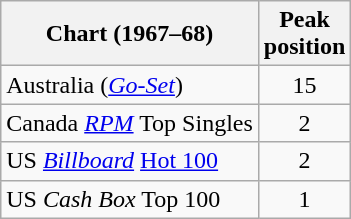<table class="wikitable sortable">
<tr>
<th>Chart (1967–68)</th>
<th>Peak<br>position</th>
</tr>
<tr>
<td>Australia (<em><a href='#'>Go-Set</a></em>)</td>
<td style="text-align:center;">15</td>
</tr>
<tr>
<td>Canada <em><a href='#'>RPM</a></em> Top Singles</td>
<td style="text-align:center;">2</td>
</tr>
<tr>
<td>US <em><a href='#'>Billboard</a></em> <a href='#'>Hot 100</a></td>
<td style="text-align:center;">2</td>
</tr>
<tr>
<td>US <em>Cash Box</em> Top 100</td>
<td style="text-align:center;">1</td>
</tr>
</table>
